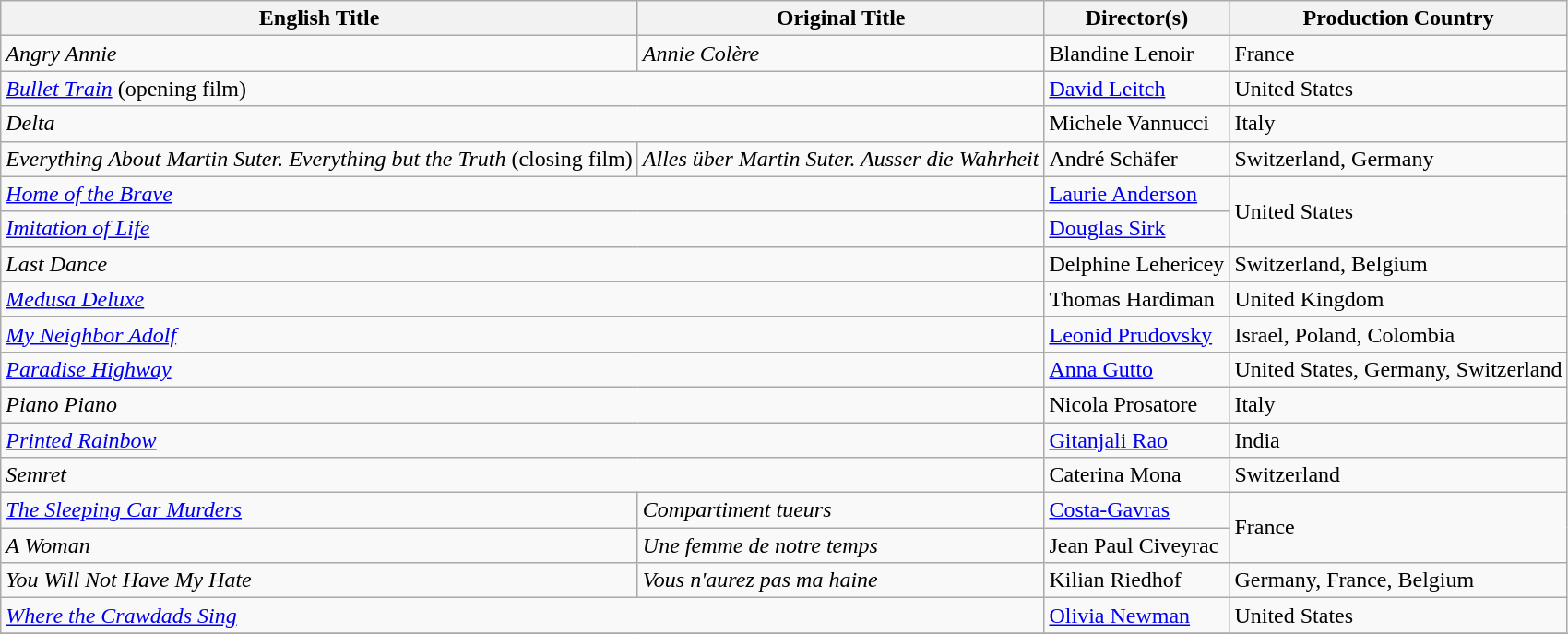<table class="wikitable sortable">
<tr>
<th>English Title</th>
<th>Original Title</th>
<th>Director(s)</th>
<th>Production Country</th>
</tr>
<tr>
<td><em>Angry Annie</em></td>
<td><em>Annie Colère</em></td>
<td>Blandine Lenoir</td>
<td>France</td>
</tr>
<tr>
<td colspan="2"><em><a href='#'>Bullet Train</a></em> (opening film)</td>
<td><a href='#'>David Leitch</a></td>
<td>United States</td>
</tr>
<tr>
<td colspan="2"><em>Delta</em></td>
<td>Michele Vannucci</td>
<td>Italy</td>
</tr>
<tr>
<td><em>Everything About Martin Suter. Everything but the Truth</em> (closing film)</td>
<td><em>Alles über Martin Suter. Ausser die Wahrheit</em></td>
<td>André Schäfer</td>
<td>Switzerland, Germany</td>
</tr>
<tr>
<td colspan="2"><em><a href='#'>Home of the Brave</a></em></td>
<td><a href='#'>Laurie Anderson</a></td>
<td rowspan="2">United States</td>
</tr>
<tr>
<td colspan="2"><em><a href='#'>Imitation of Life</a></em></td>
<td><a href='#'>Douglas Sirk</a></td>
</tr>
<tr>
<td colspan="2"><em>Last Dance</em></td>
<td>Delphine Lehericey</td>
<td>Switzerland, Belgium</td>
</tr>
<tr>
<td colspan="2"><em><a href='#'>Medusa Deluxe</a></em></td>
<td>Thomas Hardiman</td>
<td>United Kingdom</td>
</tr>
<tr>
<td colspan="2"><em><a href='#'>My Neighbor Adolf</a></em></td>
<td><a href='#'>Leonid Prudovsky</a></td>
<td>Israel, Poland, Colombia</td>
</tr>
<tr>
<td colspan="2"><em><a href='#'>Paradise Highway</a></em></td>
<td><a href='#'>Anna Gutto</a></td>
<td>United States, Germany, Switzerland</td>
</tr>
<tr>
<td colspan="2"><em>Piano Piano</em></td>
<td>Nicola Prosatore</td>
<td>Italy</td>
</tr>
<tr>
<td colspan="2"><em><a href='#'>Printed Rainbow</a></em></td>
<td><a href='#'>Gitanjali Rao</a></td>
<td>India</td>
</tr>
<tr>
<td colspan="2"><em>Semret</em></td>
<td>Caterina Mona</td>
<td>Switzerland</td>
</tr>
<tr>
<td><em><a href='#'>The Sleeping Car Murders</a></em></td>
<td><em>Compartiment tueurs</em></td>
<td><a href='#'>Costa-Gavras</a></td>
<td rowspan="2">France</td>
</tr>
<tr>
<td><em>A Woman</em></td>
<td><em>Une femme de notre temps</em></td>
<td>Jean Paul Civeyrac</td>
</tr>
<tr>
<td><em>You Will Not Have My Hate</em></td>
<td><em>Vous n'aurez pas ma haine</em></td>
<td>Kilian Riedhof</td>
<td>Germany, France, Belgium</td>
</tr>
<tr>
<td colspan=2><em><a href='#'>Where the Crawdads Sing</a></em></td>
<td><a href='#'>Olivia Newman</a></td>
<td>United States</td>
</tr>
<tr>
</tr>
</table>
